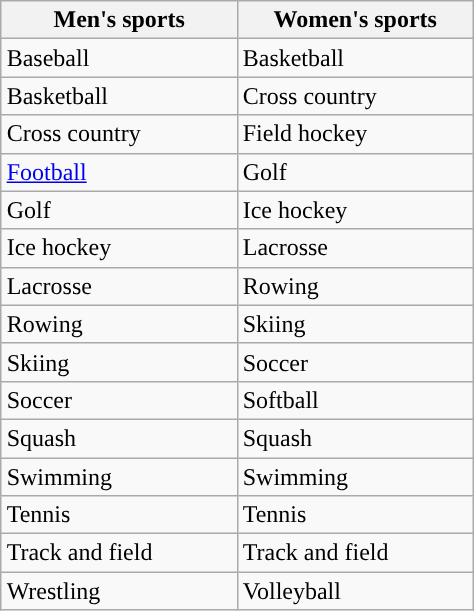<table class="wikitable"; style="float:right; clear:right; margin-left:15px">
<tr>
<th width=150px>Men's sports</th>
<th width=150px>Women's sports</th>
</tr>
<tr>
<td>Baseball</td>
<td>Basketball</td>
</tr>
<tr>
<td>Basketball</td>
<td>Cross country</td>
</tr>
<tr>
<td>Cross country</td>
<td>Field hockey</td>
</tr>
<tr>
<td><a href='#'>Football</a></td>
<td>Golf</td>
</tr>
<tr>
<td>Golf</td>
<td>Ice hockey</td>
</tr>
<tr>
<td>Ice hockey</td>
<td>Lacrosse</td>
</tr>
<tr>
<td>Lacrosse</td>
<td>Rowing</td>
</tr>
<tr>
<td>Rowing</td>
<td>Skiing</td>
</tr>
<tr>
<td>Skiing</td>
<td>Soccer</td>
</tr>
<tr>
<td>Soccer</td>
<td>Softball</td>
</tr>
<tr>
<td>Squash</td>
<td>Squash</td>
</tr>
<tr>
<td>Swimming</td>
<td>Swimming</td>
</tr>
<tr>
<td>Tennis</td>
<td>Tennis</td>
</tr>
<tr>
<td>Track and field</td>
<td>Track and field</td>
</tr>
<tr>
<td>Wrestling</td>
<td>Volleyball</td>
</tr>
</table>
